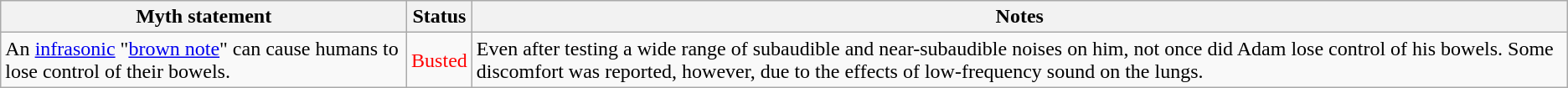<table class="wikitable plainrowheaders">
<tr>
<th>Myth statement</th>
<th>Status</th>
<th>Notes</th>
</tr>
<tr>
<td>An <a href='#'>infrasonic</a> "<a href='#'>brown note</a>" can cause humans to lose control of their bowels.</td>
<td style="color:red">Busted</td>
<td>Even after testing a wide range of subaudible and near-subaudible noises on him, not once did Adam lose control of his bowels. Some discomfort was reported, however, due to the effects of low-frequency sound on the lungs.</td>
</tr>
</table>
